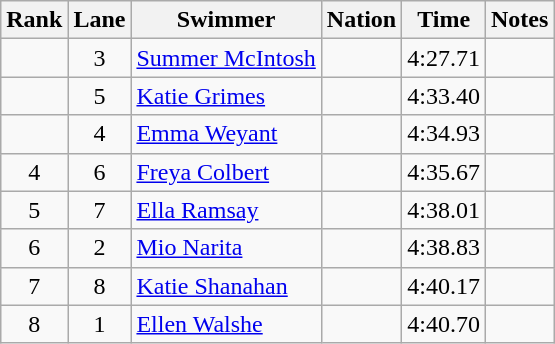<table class="wikitable sortable mw-collapsible" style="text-align:center">
<tr>
<th scope="col">Rank</th>
<th scope="col">Lane</th>
<th scope="col">Swimmer</th>
<th scope="col">Nation</th>
<th scope="col">Time</th>
<th scope="col">Notes</th>
</tr>
<tr>
<td></td>
<td>3</td>
<td align="left"><a href='#'>Summer McIntosh</a></td>
<td align="left"></td>
<td>4:27.71</td>
<td></td>
</tr>
<tr>
<td></td>
<td>5</td>
<td align="left"><a href='#'>Katie Grimes</a></td>
<td align="left"></td>
<td>4:33.40</td>
<td></td>
</tr>
<tr>
<td></td>
<td>4</td>
<td align="left"><a href='#'>Emma Weyant</a></td>
<td align="left"></td>
<td>4:34.93</td>
<td></td>
</tr>
<tr>
<td>4</td>
<td>6</td>
<td align="left"><a href='#'>Freya Colbert</a></td>
<td align="left"></td>
<td>4:35.67</td>
<td></td>
</tr>
<tr>
<td>5</td>
<td>7</td>
<td align="left"><a href='#'>Ella Ramsay</a></td>
<td align="left"></td>
<td>4:38.01</td>
<td></td>
</tr>
<tr>
<td>6</td>
<td>2</td>
<td align="left"><a href='#'>Mio Narita</a></td>
<td align="left"></td>
<td>4:38.83</td>
<td></td>
</tr>
<tr>
<td>7</td>
<td>8</td>
<td align="left"><a href='#'>Katie Shanahan</a></td>
<td align="left"></td>
<td>4:40.17</td>
<td></td>
</tr>
<tr>
<td>8</td>
<td>1</td>
<td align="left"><a href='#'>Ellen Walshe</a></td>
<td align="left"></td>
<td>4:40.70</td>
<td></td>
</tr>
</table>
